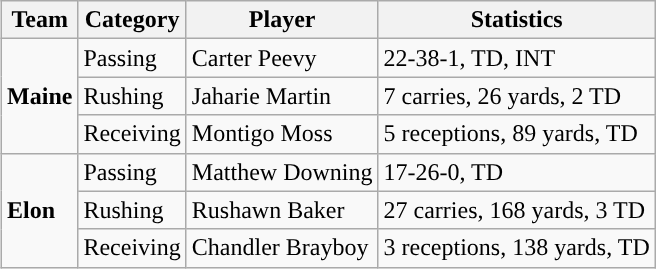<table class="wikitable" style="float: right;">
<tr>
<th>Team</th>
<th>Category</th>
<th>Player</th>
<th>Statistics</th>
</tr>
<tr>
<td rowspan=3><strong>Maine</strong></td>
<td>Passing</td>
<td>Carter Peevy</td>
<td>22-38-1, TD, INT</td>
</tr>
<tr>
<td>Rushing</td>
<td>Jaharie Martin</td>
<td>7 carries, 26 yards, 2 TD</td>
</tr>
<tr>
<td>Receiving</td>
<td>Montigo Moss</td>
<td>5 receptions, 89 yards, TD</td>
</tr>
<tr>
<td rowspan=3><strong>Elon</strong></td>
<td>Passing</td>
<td>Matthew Downing</td>
<td>17-26-0, TD</td>
</tr>
<tr>
<td>Rushing</td>
<td>Rushawn Baker</td>
<td>27 carries, 168 yards, 3 TD</td>
</tr>
<tr>
<td>Receiving</td>
<td>Chandler Brayboy</td>
<td>3 receptions, 138 yards, TD</td>
</tr>
</table>
